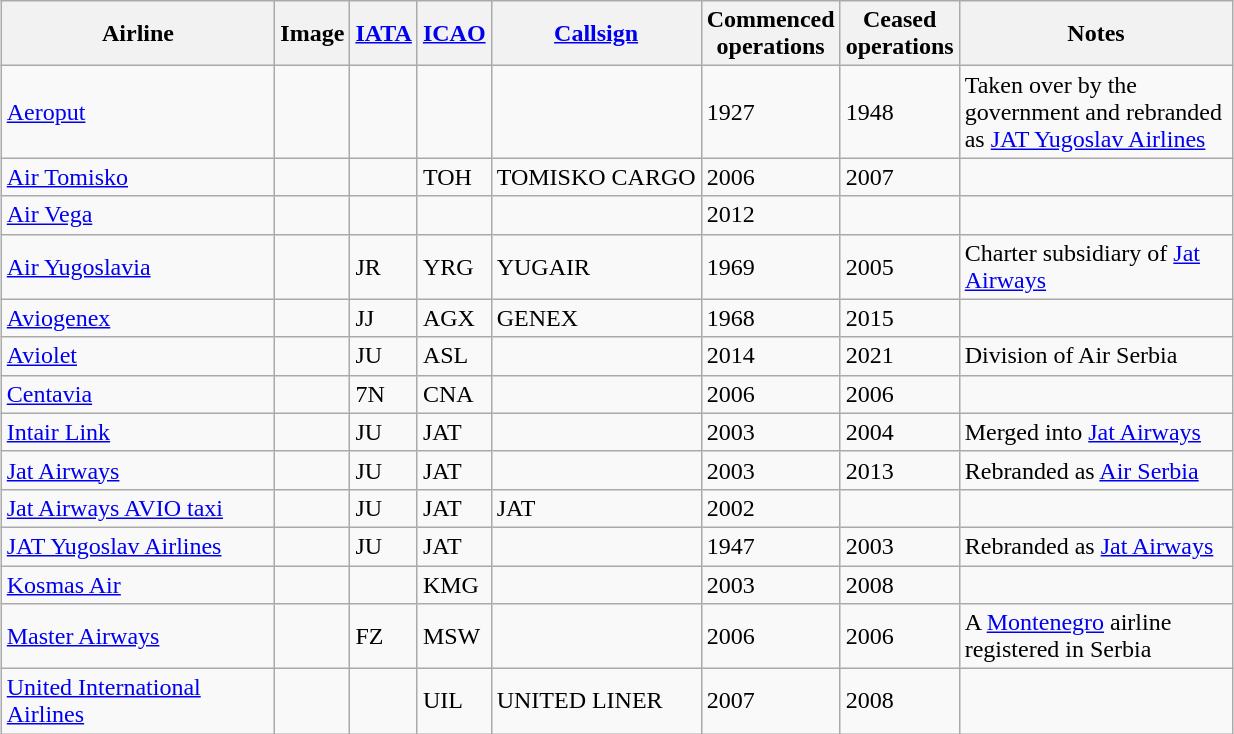<table class="wikitable sortable" style="border-collapse:collapse; margin:auto;" border="1" cellpadding="3">
<tr valign="middle">
<th style="width:175px;">Airline</th>
<th>Image</th>
<th><a href='#'>IATA</a></th>
<th><a href='#'>ICAO</a></th>
<th><a href='#'>Callsign</a></th>
<th>Commenced<br>operations</th>
<th>Ceased<br>operations</th>
<th style="width:175px;">Notes</th>
</tr>
<tr>
<td><a href='#'>Aeroput</a></td>
<td></td>
<td></td>
<td></td>
<td></td>
<td>1927</td>
<td>1948</td>
<td>Taken over by the government and rebranded as <a href='#'>JAT Yugoslav Airlines</a></td>
</tr>
<tr>
<td><a href='#'>Air Tomisko</a></td>
<td></td>
<td></td>
<td>TOH</td>
<td>TOMISKO CARGO</td>
<td>2006</td>
<td>2007</td>
<td></td>
</tr>
<tr>
<td><a href='#'>Air Vega</a></td>
<td></td>
<td></td>
<td></td>
<td></td>
<td>2012</td>
<td></td>
<td></td>
</tr>
<tr>
<td><a href='#'>Air Yugoslavia</a></td>
<td></td>
<td>JR</td>
<td>YRG</td>
<td>YUGAIR</td>
<td>1969</td>
<td>2005</td>
<td>Charter subsidiary of <a href='#'>Jat Airways</a></td>
</tr>
<tr>
<td><a href='#'>Aviogenex</a></td>
<td></td>
<td>JJ</td>
<td>AGX</td>
<td>GENEX</td>
<td>1968</td>
<td>2015</td>
<td></td>
</tr>
<tr>
<td><a href='#'>Aviolet</a></td>
<td></td>
<td>JU</td>
<td>ASL</td>
<td></td>
<td>2014</td>
<td>2021</td>
<td>Division of Air Serbia</td>
</tr>
<tr>
<td><a href='#'>Centavia</a></td>
<td></td>
<td>7N</td>
<td>CNA</td>
<td></td>
<td>2006</td>
<td>2006</td>
<td></td>
</tr>
<tr>
<td><a href='#'>Intair Link</a></td>
<td></td>
<td>JU</td>
<td>JAT</td>
<td></td>
<td>2003</td>
<td>2004</td>
<td>Merged into <a href='#'>Jat Airways</a></td>
</tr>
<tr>
<td><a href='#'>Jat Airways</a></td>
<td></td>
<td>JU</td>
<td>JAT</td>
<td></td>
<td>2003</td>
<td>2013</td>
<td>Rebranded as <a href='#'>Air Serbia</a></td>
</tr>
<tr>
<td><a href='#'>Jat Airways AVIO taxi</a></td>
<td></td>
<td>JU</td>
<td>JAT</td>
<td>JAT</td>
<td>2002</td>
<td></td>
<td></td>
</tr>
<tr>
<td><a href='#'>JAT Yugoslav Airlines</a></td>
<td></td>
<td>JU</td>
<td>JAT</td>
<td></td>
<td>1947</td>
<td>2003</td>
<td>Rebranded as <a href='#'>Jat Airways</a></td>
</tr>
<tr>
<td><a href='#'>Kosmas Air</a></td>
<td></td>
<td></td>
<td>KMG</td>
<td></td>
<td>2003</td>
<td>2008</td>
<td></td>
</tr>
<tr>
<td><a href='#'>Master Airways</a></td>
<td></td>
<td>FZ</td>
<td>MSW</td>
<td></td>
<td>2006</td>
<td>2006</td>
<td>A <a href='#'>Montenegro</a> airline registered in Serbia</td>
</tr>
<tr>
<td><a href='#'>United International Airlines</a></td>
<td></td>
<td></td>
<td>UIL</td>
<td>UNITED LINER</td>
<td>2007</td>
<td>2008</td>
<td></td>
</tr>
</table>
